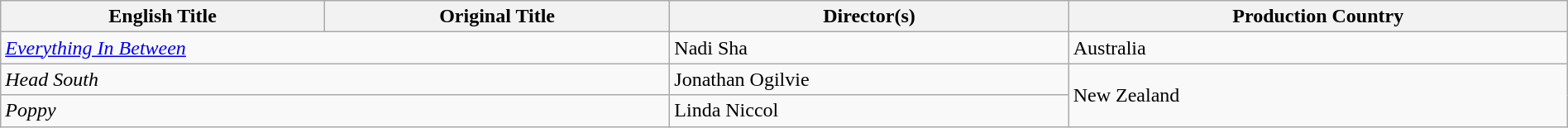<table class="wikitable" style="width:100%; margin-bottom:4px">
<tr>
<th>English Title</th>
<th>Original Title</th>
<th>Director(s)</th>
<th>Production Country</th>
</tr>
<tr>
<td colspan="2"><em><a href='#'>Everything In Between</a></em></td>
<td>Nadi Sha</td>
<td>Australia</td>
</tr>
<tr>
<td colspan="2"><em>Head South</em></td>
<td>Jonathan Ogilvie</td>
<td rowspan="2">New Zealand</td>
</tr>
<tr>
<td colspan="2"><em>Poppy</em></td>
<td>Linda Niccol</td>
</tr>
</table>
